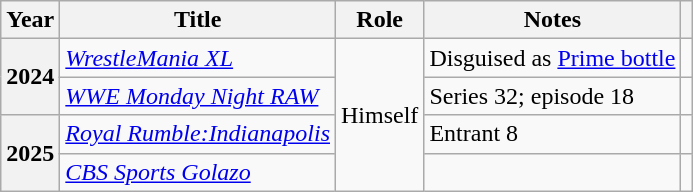<table class="wikitable sortable plainrowheaders">
<tr>
<th scope="col">Year</th>
<th scope="col">Title</th>
<th scope="col">Role</th>
<th scope="col" class="unsortable">Notes</th>
<th scope="col" class="unsortable"></th>
</tr>
<tr>
<th rowspan="2" scope="row">2024</th>
<td scope="row"><em><a href='#'>WrestleMania XL</a></em></td>
<td rowspan="4">Himself</td>
<td>Disguised as <a href='#'>Prime bottle</a></td>
<td style="text-align:center;"></td>
</tr>
<tr>
<td scope="row"><em><a href='#'>WWE Monday Night RAW</a></em></td>
<td>Series 32; episode 18</td>
<td style="text-align:center;"></td>
</tr>
<tr>
<th rowspan="2" scope="row">2025</th>
<td scope="row"><em><a href='#'>Royal Rumble:Indianapolis</a></em></td>
<td>Entrant 8</td>
<td style="text-align:center;"></td>
</tr>
<tr>
<td scope="row"><em><a href='#'>CBS Sports Golazo</a></em></td>
<td></td>
<td style="text-align:center;"></td>
</tr>
</table>
